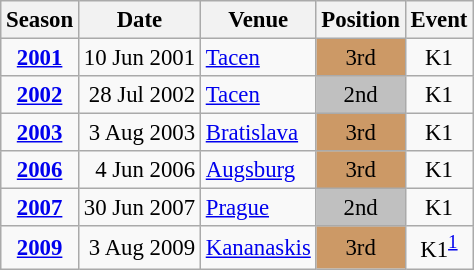<table class="wikitable" style="text-align:center; font-size:95%;">
<tr>
<th>Season</th>
<th>Date</th>
<th>Venue</th>
<th>Position</th>
<th>Event</th>
</tr>
<tr>
<td><strong><a href='#'>2001</a></strong></td>
<td align=right>10 Jun 2001</td>
<td align=left><a href='#'>Tacen</a></td>
<td bgcolor=cc9966>3rd</td>
<td>K1</td>
</tr>
<tr>
<td><strong><a href='#'>2002</a></strong></td>
<td align=right>28 Jul 2002</td>
<td align=left><a href='#'>Tacen</a></td>
<td bgcolor=silver>2nd</td>
<td>K1</td>
</tr>
<tr>
<td><strong><a href='#'>2003</a></strong></td>
<td align=right>3 Aug 2003</td>
<td align=left><a href='#'>Bratislava</a></td>
<td bgcolor=cc9966>3rd</td>
<td>K1</td>
</tr>
<tr>
<td><strong><a href='#'>2006</a></strong></td>
<td align=right>4 Jun 2006</td>
<td align=left><a href='#'>Augsburg</a></td>
<td bgcolor=cc9966>3rd</td>
<td>K1</td>
</tr>
<tr>
<td><strong><a href='#'>2007</a></strong></td>
<td align=right>30 Jun 2007</td>
<td align=left><a href='#'>Prague</a></td>
<td bgcolor=silver>2nd</td>
<td>K1</td>
</tr>
<tr>
<td><strong><a href='#'>2009</a></strong></td>
<td align=right>3 Aug 2009</td>
<td align=left><a href='#'>Kananaskis</a></td>
<td bgcolor=cc9966>3rd</td>
<td>K1<sup><a href='#'>1</a></sup></td>
</tr>
</table>
